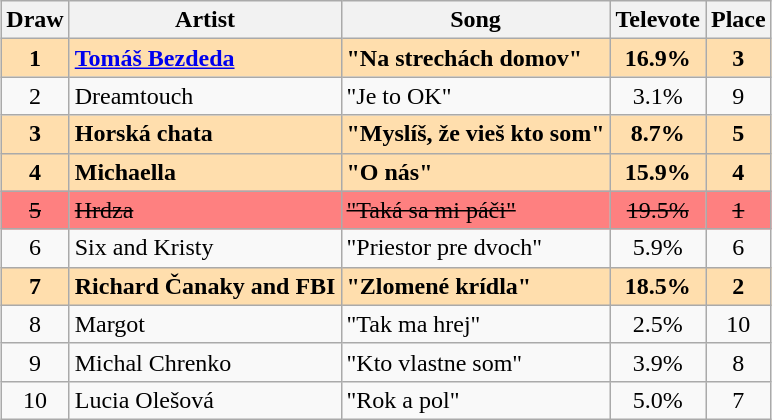<table class="sortable wikitable" style="margin: 1em auto 1em auto; text-align:center;">
<tr>
<th>Draw</th>
<th>Artist</th>
<th>Song</th>
<th>Televote</th>
<th>Place</th>
</tr>
<tr style="font-weight:bold; background:navajowhite">
<td>1</td>
<td align="left"><a href='#'>Tomáš Bezdeda</a></td>
<td align="left">"Na strechách domov"</td>
<td>16.9%</td>
<td>3</td>
</tr>
<tr>
<td>2</td>
<td align="left">Dreamtouch</td>
<td align="left">"Je to OK"</td>
<td>3.1%</td>
<td>9</td>
</tr>
<tr style="font-weight:bold; background:navajowhite">
<td>3</td>
<td align="left">Horská chata</td>
<td align="left">"Myslíš, že vieš kto som"</td>
<td>8.7%</td>
<td>5</td>
</tr>
<tr style="font-weight:bold; background:navajowhite">
<td>4</td>
<td align="left">Michaella</td>
<td align="left">"O nás"</td>
<td>15.9%</td>
<td>4</td>
</tr>
<tr style="background:#fe8080;">
<td><s>5</s></td>
<td align="left"><s>Hrdza</s></td>
<td align="left"><s>"Taká sa mi páči"</s></td>
<td><s>19.5%</s></td>
<td><s>1</s></td>
</tr>
<tr>
<td>6</td>
<td align="left">Six and Kristy</td>
<td align="left">"Priestor pre dvoch"</td>
<td>5.9%</td>
<td>6</td>
</tr>
<tr style="font-weight:bold; background:navajowhite">
<td>7</td>
<td align="left">Richard Čanaky and FBI</td>
<td align="left">"Zlomené krídla"</td>
<td>18.5%</td>
<td>2</td>
</tr>
<tr>
<td>8</td>
<td align="left">Margot</td>
<td align="left">"Tak ma hrej"</td>
<td>2.5%</td>
<td>10</td>
</tr>
<tr>
<td>9</td>
<td align="left">Michal Chrenko</td>
<td align="left">"Kto vlastne som"</td>
<td>3.9%</td>
<td>8</td>
</tr>
<tr>
<td>10</td>
<td align="left">Lucia Olešová</td>
<td align="left">"Rok a pol"</td>
<td>5.0%</td>
<td>7</td>
</tr>
</table>
